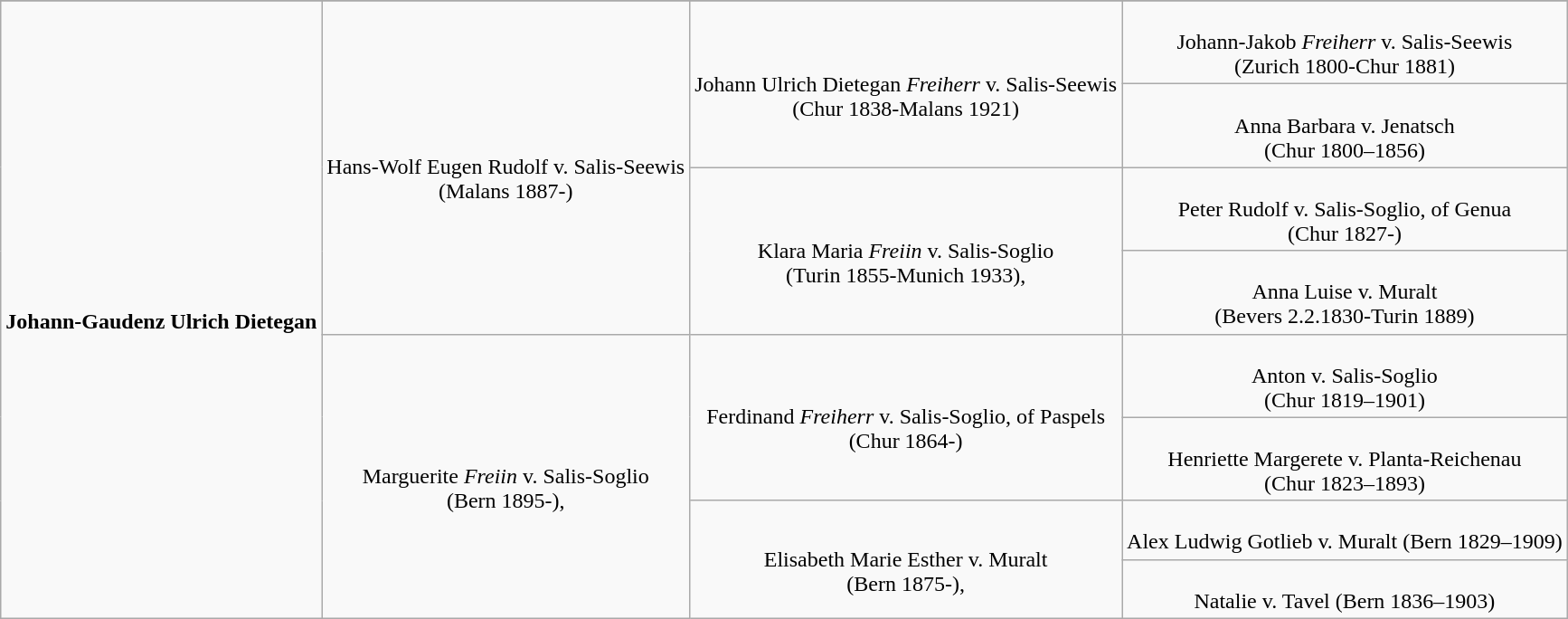<table class="wikitable">
<tr>
</tr>
<tr>
<td rowspan="8" align="center"><br><strong>Johann-Gaudenz Ulrich Dietegan</strong></td>
<td rowspan="4" align="center"><br>Hans-Wolf Eugen Rudolf v. Salis-Seewis<br>(Malans 1887-)</td>
<td rowspan="2" align="center"><br>Johann Ulrich Dietegan <em>Freiherr</em> v. Salis-Seewis<br>(Chur 1838-Malans 1921)</td>
<td align="center"><br>Johann-Jakob <em>Freiherr</em> v. Salis-Seewis<br>(Zurich 1800-Chur 1881)</td>
</tr>
<tr>
<td align="center"><br>Anna Barbara v. Jenatsch<br>(Chur 1800–1856)</td>
</tr>
<tr>
<td rowspan="2" align="center"><br>Klara Maria <em>Freiin</em> v. Salis-Soglio<br>(Turin 1855-Munich 1933),</td>
<td align="center"><br>Peter Rudolf v. Salis-Soglio, of Genua<br>(Chur 1827-)</td>
</tr>
<tr>
<td align="center"><br>Anna Luise v. Muralt<br>(Bevers 2.2.1830-Turin 1889)</td>
</tr>
<tr>
<td rowspan="4" align="center"><br>Marguerite <em>Freiin</em> v. Salis-Soglio<br>(Bern 1895-),</td>
<td rowspan="2" align="center"><br>Ferdinand <em>Freiherr</em> v. Salis-Soglio, of Paspels<br>(Chur 1864-)</td>
<td align="center"><br>Anton v. Salis-Soglio<br>(Chur 1819–1901)</td>
</tr>
<tr>
<td align="center"><br>Henriette Margerete v. Planta-Reichenau<br>(Chur 1823–1893)</td>
</tr>
<tr>
<td rowspan="2" align="center"><br>Elisabeth Marie Esther v. Muralt<br>(Bern 1875-),</td>
<td align="center"><br>Alex Ludwig Gotlieb v. Muralt (Bern 1829–1909)</td>
</tr>
<tr>
<td align="center"><br>Natalie v. Tavel (Bern 1836–1903)</td>
</tr>
</table>
